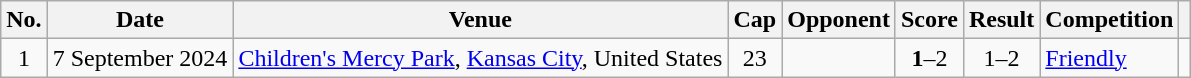<table class="wikitable sortable">
<tr>
<th>No.</th>
<th>Date</th>
<th>Venue</th>
<th>Cap</th>
<th>Opponent</th>
<th>Score</th>
<th>Result</th>
<th>Competition</th>
<th></th>
</tr>
<tr>
<td align="center">1</td>
<td>7 September 2024</td>
<td><a href='#'>Children's Mercy Park</a>, <a href='#'>Kansas City</a>, United States</td>
<td align="center">23</td>
<td></td>
<td align="center"><strong>1</strong>–2</td>
<td align="center">1–2</td>
<td><a href='#'>Friendly</a></td>
<td align="center"></td>
</tr>
</table>
